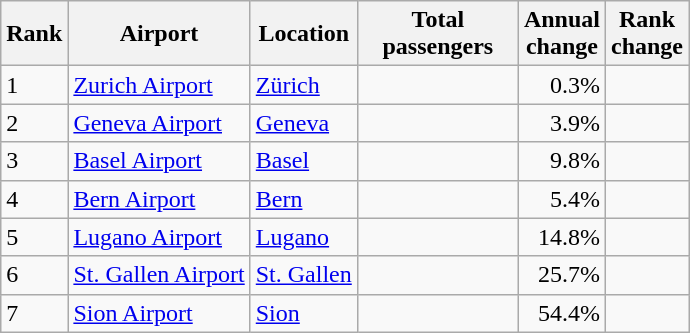<table class="wikitable">
<tr>
<th>Rank</th>
<th>Airport</th>
<th>Location</th>
<th style="width:100px">Total<br>passengers</th>
<th>Annual<br>change</th>
<th>Rank<br>change</th>
</tr>
<tr>
<td>1</td>
<td><a href='#'>Zurich Airport</a></td>
<td><a href='#'>Zürich</a></td>
<td align="right"></td>
<td align="right">0.3%</td>
<td style="text-align:center;"></td>
</tr>
<tr>
<td>2</td>
<td><a href='#'>Geneva Airport</a></td>
<td><a href='#'>Geneva</a></td>
<td align="right"></td>
<td align="right">3.9%</td>
<td style="text-align:center;"></td>
</tr>
<tr>
<td>3</td>
<td><a href='#'>Basel Airport</a></td>
<td><a href='#'>Basel</a></td>
<td align="right"></td>
<td align="right">9.8%</td>
<td style="text-align:center;"></td>
</tr>
<tr>
<td>4</td>
<td><a href='#'>Bern Airport</a></td>
<td><a href='#'>Bern</a></td>
<td align="right"></td>
<td align="right">5.4%</td>
<td style="text-align:center;"></td>
</tr>
<tr>
<td>5</td>
<td><a href='#'>Lugano Airport</a></td>
<td><a href='#'>Lugano</a></td>
<td align="right"></td>
<td align="right">14.8%</td>
<td style="text-align:center;"></td>
</tr>
<tr>
<td>6</td>
<td><a href='#'>St. Gallen Airport</a></td>
<td><a href='#'>St. Gallen</a></td>
<td align="right"></td>
<td align="right">25.7%</td>
<td style="text-align:center;"></td>
</tr>
<tr>
<td>7</td>
<td><a href='#'>Sion Airport</a></td>
<td><a href='#'>Sion</a></td>
<td align="right"></td>
<td align="right">54.4%</td>
<td style="text-align:center;"></td>
</tr>
</table>
